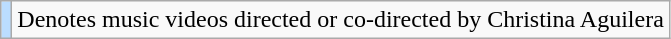<table class="wikitable">
<tr>
<td style="background:#bdf;"></td>
<td>Denotes music videos directed or co-directed by Christina Aguilera</td>
</tr>
</table>
